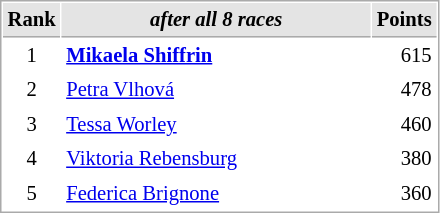<table cellspacing="1" cellpadding="3" style="border:1px solid #aaa; font-size:86%;">
<tr style="background:#e4e4e4;">
<th style="border-bottom:1px solid #aaa; width:10px;">Rank</th>
<th style="border-bottom:1px solid #aaa; width:200px; white-space:nowrap;"><em>after all 8 races</em></th>
<th style="border-bottom:1px solid #aaa; width:20px;">Points</th>
</tr>
<tr>
<td style="text-align:center;">1</td>
<td> <strong><a href='#'>Mikaela Shiffrin</a></strong></td>
<td align="right">615</td>
</tr>
<tr>
<td style="text-align:center;">2</td>
<td> <a href='#'>Petra Vlhová</a></td>
<td align="right">478</td>
</tr>
<tr>
<td style="text-align:center;">3</td>
<td> <a href='#'>Tessa Worley</a></td>
<td align="right">460</td>
</tr>
<tr>
<td style="text-align:center;">4</td>
<td> <a href='#'>Viktoria Rebensburg</a></td>
<td align="right">380</td>
</tr>
<tr>
<td style="text-align:center;">5</td>
<td> <a href='#'>Federica Brignone</a></td>
<td align="right">360</td>
</tr>
</table>
